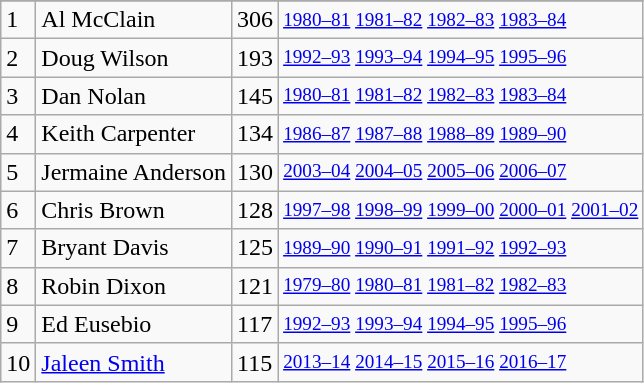<table class="wikitable">
<tr>
</tr>
<tr>
<td>1</td>
<td>Al McClain</td>
<td>306</td>
<td style="font-size:80%;"><a href='#'>1980–81</a> <a href='#'>1981–82</a> <a href='#'>1982–83</a> <a href='#'>1983–84</a></td>
</tr>
<tr>
<td>2</td>
<td>Doug Wilson</td>
<td>193</td>
<td style="font-size:80%;"><a href='#'>1992–93</a> <a href='#'>1993–94</a> <a href='#'>1994–95</a> <a href='#'>1995–96</a></td>
</tr>
<tr>
<td>3</td>
<td>Dan Nolan</td>
<td>145</td>
<td style="font-size:80%;"><a href='#'>1980–81</a> <a href='#'>1981–82</a> <a href='#'>1982–83</a> <a href='#'>1983–84</a></td>
</tr>
<tr>
<td>4</td>
<td>Keith Carpenter</td>
<td>134</td>
<td style="font-size:80%;"><a href='#'>1986–87</a> <a href='#'>1987–88</a> <a href='#'>1988–89</a> <a href='#'>1989–90</a></td>
</tr>
<tr>
<td>5</td>
<td>Jermaine Anderson</td>
<td>130</td>
<td style="font-size:80%;"><a href='#'>2003–04</a> <a href='#'>2004–05</a> <a href='#'>2005–06</a> <a href='#'>2006–07</a></td>
</tr>
<tr>
<td>6</td>
<td>Chris Brown</td>
<td>128</td>
<td style="font-size:80%;"><a href='#'>1997–98</a> <a href='#'>1998–99</a> <a href='#'>1999–00</a> <a href='#'>2000–01</a> <a href='#'>2001–02</a></td>
</tr>
<tr>
<td>7</td>
<td>Bryant Davis</td>
<td>125</td>
<td style="font-size:80%;"><a href='#'>1989–90</a> <a href='#'>1990–91</a> <a href='#'>1991–92</a> <a href='#'>1992–93</a></td>
</tr>
<tr>
<td>8</td>
<td>Robin Dixon</td>
<td>121</td>
<td style="font-size:80%;"><a href='#'>1979–80</a> <a href='#'>1980–81</a> <a href='#'>1981–82</a> <a href='#'>1982–83</a></td>
</tr>
<tr>
<td>9</td>
<td>Ed Eusebio</td>
<td>117</td>
<td style="font-size:80%;"><a href='#'>1992–93</a> <a href='#'>1993–94</a> <a href='#'>1994–95</a> <a href='#'>1995–96</a></td>
</tr>
<tr>
<td>10</td>
<td><a href='#'>Jaleen Smith</a></td>
<td>115</td>
<td style="font-size:80%;"><a href='#'>2013–14</a> <a href='#'>2014–15</a> <a href='#'>2015–16</a> <a href='#'>2016–17</a></td>
</tr>
</table>
